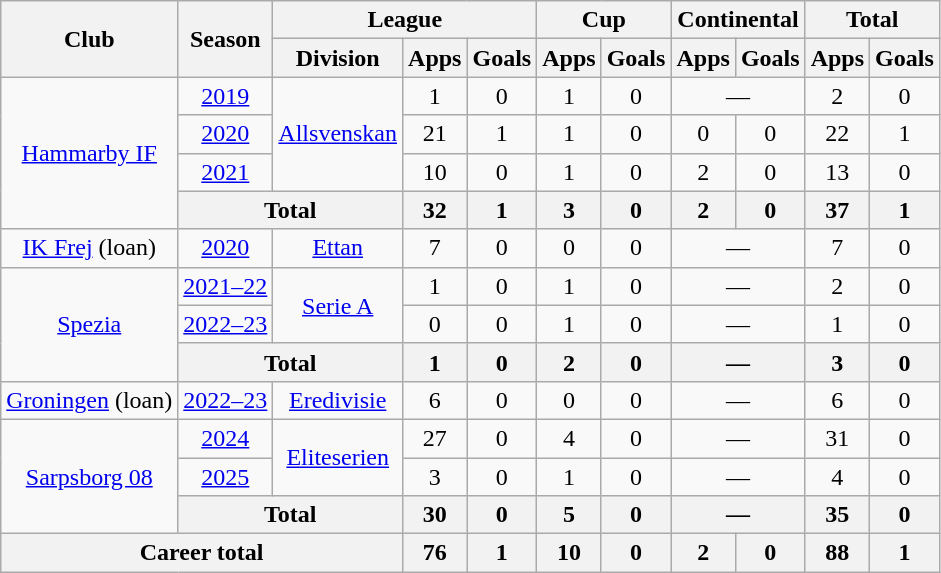<table class="wikitable" style="text-align:center;">
<tr>
<th rowspan="2">Club</th>
<th rowspan="2">Season</th>
<th colspan="3">League</th>
<th colspan="2">Cup</th>
<th colspan="2">Continental</th>
<th colspan="2">Total</th>
</tr>
<tr>
<th>Division</th>
<th>Apps</th>
<th>Goals</th>
<th>Apps</th>
<th>Goals</th>
<th>Apps</th>
<th>Goals</th>
<th>Apps</th>
<th>Goals</th>
</tr>
<tr>
<td rowspan="4"><a href='#'>Hammarby IF</a></td>
<td><a href='#'>2019</a></td>
<td rowspan="3"><a href='#'>Allsvenskan</a></td>
<td>1</td>
<td>0</td>
<td>1</td>
<td>0</td>
<td colspan="2">—</td>
<td>2</td>
<td>0</td>
</tr>
<tr>
<td><a href='#'>2020</a></td>
<td>21</td>
<td>1</td>
<td>1</td>
<td>0</td>
<td>0</td>
<td>0</td>
<td>22</td>
<td>1</td>
</tr>
<tr>
<td><a href='#'>2021</a></td>
<td>10</td>
<td>0</td>
<td>1</td>
<td>0</td>
<td>2</td>
<td>0</td>
<td>13</td>
<td>0</td>
</tr>
<tr>
<th colspan="2">Total</th>
<th>32</th>
<th>1</th>
<th>3</th>
<th>0</th>
<th>2</th>
<th>0</th>
<th>37</th>
<th>1</th>
</tr>
<tr>
<td><a href='#'>IK Frej</a> (loan)</td>
<td><a href='#'>2020</a></td>
<td><a href='#'>Ettan</a></td>
<td>7</td>
<td>0</td>
<td>0</td>
<td>0</td>
<td colspan="2">—</td>
<td>7</td>
<td>0</td>
</tr>
<tr>
<td rowspan="3"><a href='#'>Spezia</a></td>
<td><a href='#'>2021–22</a></td>
<td rowspan="2"><a href='#'>Serie A</a></td>
<td>1</td>
<td>0</td>
<td>1</td>
<td>0</td>
<td colspan="2">—</td>
<td>2</td>
<td>0</td>
</tr>
<tr>
<td><a href='#'>2022–23</a></td>
<td>0</td>
<td>0</td>
<td>1</td>
<td>0</td>
<td colspan="2">—</td>
<td>1</td>
<td>0</td>
</tr>
<tr>
<th colspan="2">Total</th>
<th>1</th>
<th>0</th>
<th>2</th>
<th>0</th>
<th colspan="2">—</th>
<th>3</th>
<th>0</th>
</tr>
<tr>
<td><a href='#'>Groningen</a> (loan)</td>
<td><a href='#'>2022–23</a></td>
<td><a href='#'>Eredivisie</a></td>
<td>6</td>
<td>0</td>
<td>0</td>
<td>0</td>
<td colspan="2">—</td>
<td>6</td>
<td>0</td>
</tr>
<tr>
<td rowspan="3"><a href='#'>Sarpsborg 08</a></td>
<td><a href='#'>2024</a></td>
<td rowspan="2"><a href='#'>Eliteserien</a></td>
<td>27</td>
<td>0</td>
<td>4</td>
<td>0</td>
<td colspan="2">—</td>
<td>31</td>
<td>0</td>
</tr>
<tr>
<td><a href='#'>2025</a></td>
<td>3</td>
<td>0</td>
<td>1</td>
<td>0</td>
<td colspan="2">—</td>
<td>4</td>
<td>0</td>
</tr>
<tr>
<th colspan="2">Total</th>
<th>30</th>
<th>0</th>
<th>5</th>
<th>0</th>
<th colspan="2">—</th>
<th>35</th>
<th>0</th>
</tr>
<tr>
<th colspan="3">Career total</th>
<th>76</th>
<th>1</th>
<th>10</th>
<th>0</th>
<th>2</th>
<th>0</th>
<th>88</th>
<th>1</th>
</tr>
</table>
